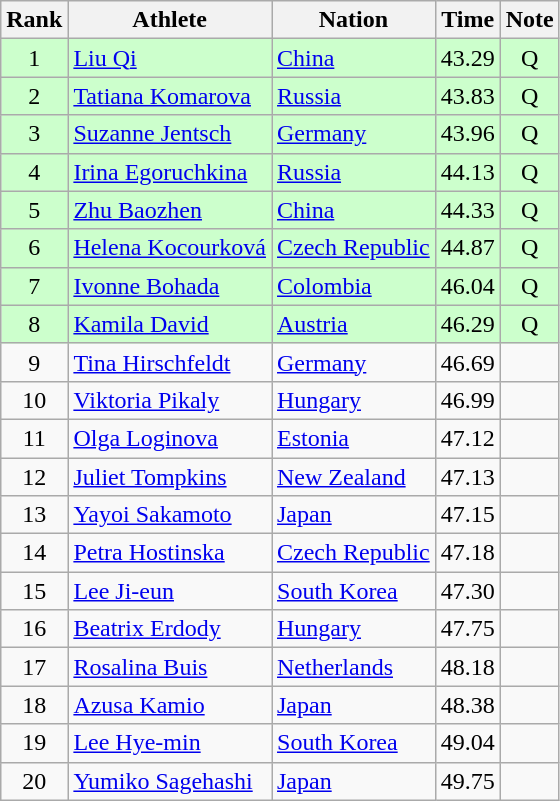<table class="wikitable sortable" style="text-align:center">
<tr>
<th>Rank</th>
<th>Athlete</th>
<th>Nation</th>
<th>Time</th>
<th>Note</th>
</tr>
<tr bgcolor=ccffcc>
<td>1</td>
<td align=left><a href='#'>Liu Qi</a></td>
<td align=left> <a href='#'>China</a></td>
<td>43.29</td>
<td>Q</td>
</tr>
<tr bgcolor=ccffcc>
<td>2</td>
<td align=left><a href='#'>Tatiana Komarova</a></td>
<td align=left> <a href='#'>Russia</a></td>
<td>43.83</td>
<td>Q</td>
</tr>
<tr bgcolor=ccffcc>
<td>3</td>
<td align=left><a href='#'>Suzanne Jentsch</a></td>
<td align=left> <a href='#'>Germany</a></td>
<td>43.96</td>
<td>Q</td>
</tr>
<tr bgcolor=ccffcc>
<td>4</td>
<td align=left><a href='#'>Irina Egoruchkina</a></td>
<td align=left> <a href='#'>Russia</a></td>
<td>44.13</td>
<td>Q</td>
</tr>
<tr bgcolor=ccffcc>
<td>5</td>
<td align=left><a href='#'>Zhu Baozhen</a></td>
<td align=left> <a href='#'>China</a></td>
<td>44.33</td>
<td>Q</td>
</tr>
<tr bgcolor=ccffcc>
<td>6</td>
<td align=left><a href='#'>Helena Kocourková</a></td>
<td align=left> <a href='#'>Czech Republic</a></td>
<td>44.87</td>
<td>Q</td>
</tr>
<tr bgcolor=ccffcc>
<td>7</td>
<td align=left><a href='#'>Ivonne Bohada</a></td>
<td align=left> <a href='#'>Colombia</a></td>
<td>46.04</td>
<td>Q</td>
</tr>
<tr bgcolor=ccffcc>
<td>8</td>
<td align=left><a href='#'>Kamila David</a></td>
<td align=left> <a href='#'>Austria</a></td>
<td>46.29</td>
<td>Q</td>
</tr>
<tr>
<td>9</td>
<td align=left><a href='#'>Tina Hirschfeldt</a></td>
<td align=left> <a href='#'>Germany</a></td>
<td>46.69</td>
<td></td>
</tr>
<tr>
<td>10</td>
<td align=left><a href='#'>Viktoria Pikaly</a></td>
<td align=left> <a href='#'>Hungary</a></td>
<td>46.99</td>
<td></td>
</tr>
<tr>
<td>11</td>
<td align=left><a href='#'>Olga Loginova</a></td>
<td align=left> <a href='#'>Estonia</a></td>
<td>47.12</td>
<td></td>
</tr>
<tr>
<td>12</td>
<td align=left><a href='#'>Juliet Tompkins</a></td>
<td align=left> <a href='#'>New Zealand</a></td>
<td>47.13</td>
<td></td>
</tr>
<tr>
<td>13</td>
<td align=left><a href='#'>Yayoi Sakamoto</a></td>
<td align=left> <a href='#'>Japan</a></td>
<td>47.15</td>
<td></td>
</tr>
<tr>
<td>14</td>
<td align=left><a href='#'>Petra Hostinska</a></td>
<td align=left> <a href='#'>Czech Republic</a></td>
<td>47.18</td>
<td></td>
</tr>
<tr>
<td>15</td>
<td align=left><a href='#'>Lee Ji-eun</a></td>
<td align=left> <a href='#'>South Korea</a></td>
<td>47.30</td>
<td></td>
</tr>
<tr>
<td>16</td>
<td align=left><a href='#'>Beatrix Erdody</a></td>
<td align=left> <a href='#'>Hungary</a></td>
<td>47.75</td>
<td></td>
</tr>
<tr>
<td>17</td>
<td align=left><a href='#'>Rosalina Buis</a></td>
<td align=left> <a href='#'>Netherlands</a></td>
<td>48.18</td>
<td></td>
</tr>
<tr>
<td>18</td>
<td align=left><a href='#'>Azusa Kamio</a></td>
<td align=left> <a href='#'>Japan</a></td>
<td>48.38</td>
<td></td>
</tr>
<tr>
<td>19</td>
<td align=left><a href='#'>Lee Hye-min</a></td>
<td align=left> <a href='#'>South Korea</a></td>
<td>49.04</td>
<td></td>
</tr>
<tr>
<td>20</td>
<td align=left><a href='#'>Yumiko Sagehashi</a></td>
<td align=left> <a href='#'>Japan</a></td>
<td>49.75</td>
<td></td>
</tr>
</table>
